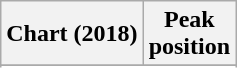<table class="wikitable plainrowheaders" style="text-align:center">
<tr>
<th scope="col">Chart (2018)</th>
<th scope="col">Peak<br> position</th>
</tr>
<tr>
</tr>
<tr>
</tr>
</table>
